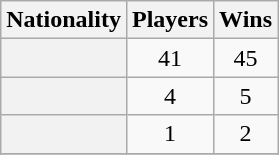<table class="wikitable sortable plainrowheaders" style=text-align:center>
<tr>
<th scope=col>Nationality</th>
<th scope=col>Players</th>
<th scope=col>Wins</th>
</tr>
<tr>
<th scope=row></th>
<td>41</td>
<td>45</td>
</tr>
<tr>
<th scope=row></th>
<td>4</td>
<td>5</td>
</tr>
<tr>
<th scope=row></th>
<td>1</td>
<td>2</td>
</tr>
<tr>
</tr>
</table>
